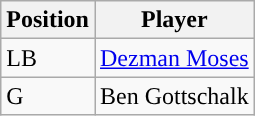<table class="wikitable sortable">
<tr>
<th>Position</th>
<th>Player</th>
</tr>
<tr>
<td>LB</td>
<td><a href='#'>Dezman Moses</a></td>
</tr>
<tr>
<td>G</td>
<td>Ben Gottschalk</td>
</tr>
</table>
